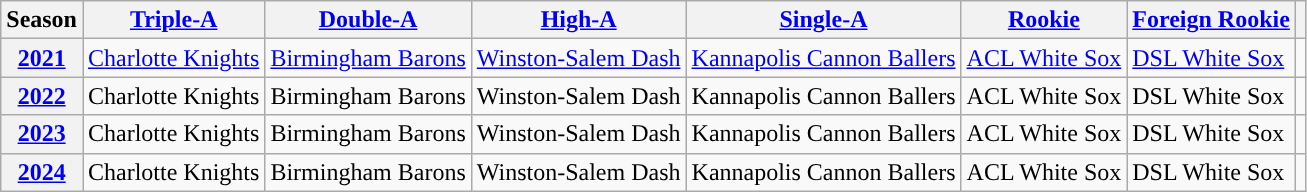<table class="wikitable plainrowheaders">
<tr>
<th scope="col">Season</th>
<th scope="col"><a href='#'><span>Triple-A</span></a></th>
<th scope="col"><a href='#'><span>Double-A</span></a></th>
<th scope="col"><a href='#'><span>High-A</span></a></th>
<th scope="col"><a href='#'><span>Single-A</span></a></th>
<th scope="col"><a href='#'><span>Rookie</span></a></th>
<th scope="col"><a href='#'><span>Foreign Rookie</span></a></th>
<th scope="col"></th>
</tr>
<tr>
<th scope="row" style="text-align:center"><a href='#'>2021</a></th>
<td><a href='#'>Charlotte Knights</a></td>
<td><a href='#'>Birmingham Barons</a></td>
<td><a href='#'>Winston-Salem Dash</a></td>
<td><a href='#'>Kannapolis Cannon Ballers</a></td>
<td><a href='#'>ACL White Sox</a></td>
<td><a href='#'>DSL White Sox</a></td>
<td align="center"></td>
</tr>
<tr>
<th scope="row" style="text-align:center"><a href='#'>2022</a></th>
<td>Charlotte Knights</td>
<td>Birmingham Barons</td>
<td>Winston-Salem Dash</td>
<td>Kannapolis Cannon Ballers</td>
<td>ACL White Sox</td>
<td>DSL White Sox</td>
<td align="center"></td>
</tr>
<tr>
<th scope="row" style="text-align:center"><a href='#'>2023</a></th>
<td>Charlotte Knights</td>
<td>Birmingham Barons</td>
<td>Winston-Salem Dash</td>
<td>Kannapolis Cannon Ballers</td>
<td>ACL White Sox</td>
<td>DSL White Sox</td>
<td align="center"></td>
</tr>
<tr>
<th scope="row" style="text-align:center"><a href='#'>2024</a></th>
<td>Charlotte Knights</td>
<td>Birmingham Barons</td>
<td>Winston-Salem Dash</td>
<td>Kannapolis Cannon Ballers</td>
<td>ACL White Sox</td>
<td>DSL White Sox</td>
<td align="center"></td>
</tr>
</table>
